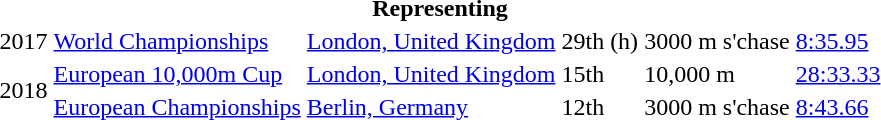<table>
<tr>
<th colspan="6">Representing </th>
</tr>
<tr>
<td>2017</td>
<td><a href='#'>World Championships</a></td>
<td><a href='#'>London, United Kingdom</a></td>
<td>29th (h)</td>
<td>3000 m s'chase</td>
<td><a href='#'>8:35.95</a></td>
</tr>
<tr>
<td rowspan=2>2018</td>
<td><a href='#'>European 10,000m Cup</a></td>
<td><a href='#'>London, United Kingdom</a></td>
<td>15th</td>
<td>10,000 m</td>
<td><a href='#'>28:33.33</a></td>
</tr>
<tr>
<td><a href='#'>European Championships</a></td>
<td><a href='#'>Berlin, Germany</a></td>
<td>12th</td>
<td>3000 m s'chase</td>
<td><a href='#'>8:43.66</a></td>
</tr>
</table>
